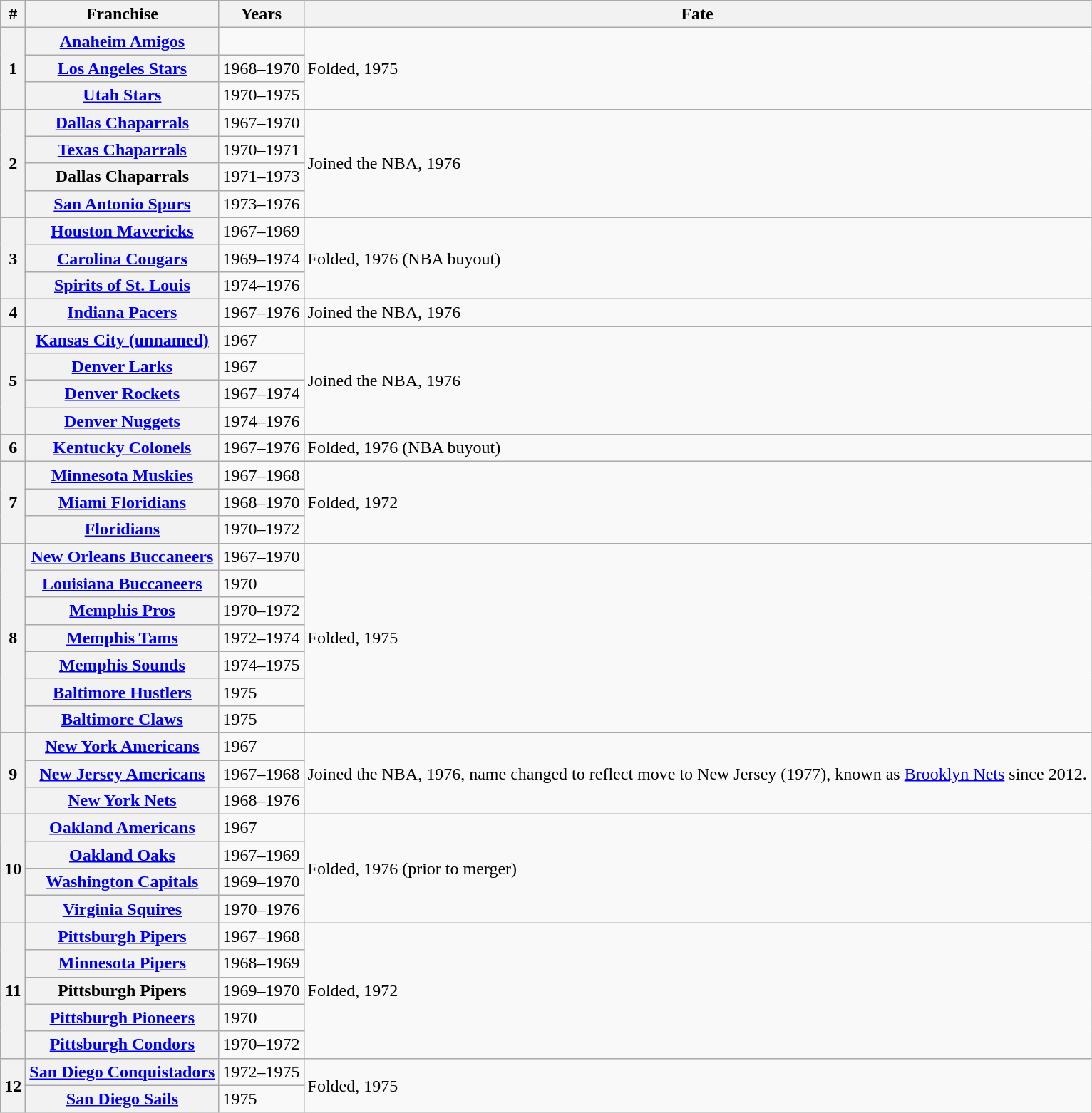<table class="wikitable" style="text-align:left">
<tr>
<th scope="col">#</th>
<th scope="col">Franchise</th>
<th scope="col">Years</th>
<th scope="col">Fate</th>
</tr>
<tr>
<th rowspan="3" scope="row" style="text-align:center;">1</th>
<th><a href='#'>Anaheim Amigos</a></th>
<td></td>
<td rowspan="3">Folded, 1975</td>
</tr>
<tr>
<th><a href='#'>Los Angeles Stars</a></th>
<td>1968–1970</td>
</tr>
<tr>
<th><a href='#'>Utah Stars</a></th>
<td>1970–1975</td>
</tr>
<tr>
<th rowspan="4" scope="row" style="text-align:center;">2</th>
<th><a href='#'>Dallas Chaparrals</a></th>
<td>1967–1970</td>
<td rowspan="4">Joined the NBA, 1976</td>
</tr>
<tr>
<th><a href='#'>Texas Chaparrals</a></th>
<td>1970–1971</td>
</tr>
<tr>
<th>Dallas Chaparrals</th>
<td>1971–1973</td>
</tr>
<tr>
<th><a href='#'>San Antonio Spurs</a></th>
<td>1973–1976</td>
</tr>
<tr>
<th rowspan="3" scope="row" style="text-align:center;">3</th>
<th><a href='#'>Houston Mavericks</a></th>
<td>1967–1969</td>
<td rowspan="3">Folded, 1976 (NBA buyout)</td>
</tr>
<tr>
<th><a href='#'>Carolina Cougars</a></th>
<td>1969–1974</td>
</tr>
<tr>
<th><a href='#'>Spirits of St. Louis</a></th>
<td>1974–1976</td>
</tr>
<tr>
<th scope="row" style="text-align:center;">4</th>
<th><a href='#'>Indiana Pacers</a></th>
<td>1967–1976</td>
<td>Joined the NBA, 1976</td>
</tr>
<tr>
<th rowspan="4" scope="row" style="text-align:center;">5</th>
<th><a href='#'>Kansas City (unnamed)</a></th>
<td>1967</td>
<td rowspan="4">Joined the NBA, 1976</td>
</tr>
<tr>
<th><a href='#'>Denver Larks</a></th>
<td>1967</td>
</tr>
<tr>
<th><a href='#'>Denver Rockets</a></th>
<td>1967–1974</td>
</tr>
<tr>
<th><a href='#'>Denver Nuggets</a></th>
<td>1974–1976</td>
</tr>
<tr>
<th scope="row" style="text-align:center;">6</th>
<th><a href='#'>Kentucky Colonels</a></th>
<td>1967–1976</td>
<td>Folded, 1976 (NBA buyout)</td>
</tr>
<tr>
<th rowspan="3" scope="row" style="text-align:center;">7</th>
<th><a href='#'>Minnesota Muskies</a></th>
<td>1967–1968</td>
<td rowspan="3">Folded, 1972</td>
</tr>
<tr>
<th><a href='#'>Miami Floridians</a></th>
<td>1968–1970</td>
</tr>
<tr>
<th><a href='#'>Floridians</a></th>
<td>1970–1972</td>
</tr>
<tr>
<th rowspan="7" scope="row" style="text-align:center;">8</th>
<th><a href='#'>New Orleans Buccaneers</a></th>
<td>1967–1970</td>
<td rowspan="7">Folded, 1975</td>
</tr>
<tr>
<th><a href='#'>Louisiana Buccaneers</a></th>
<td>1970</td>
</tr>
<tr>
<th><a href='#'>Memphis Pros</a></th>
<td>1970–1972</td>
</tr>
<tr>
<th><a href='#'>Memphis Tams</a></th>
<td>1972–1974</td>
</tr>
<tr>
<th><a href='#'>Memphis Sounds</a></th>
<td>1974–1975</td>
</tr>
<tr>
<th><a href='#'>Baltimore Hustlers</a></th>
<td>1975</td>
</tr>
<tr>
<th><a href='#'>Baltimore Claws</a></th>
<td>1975</td>
</tr>
<tr>
<th rowspan="3" scope="row" style="text-align:center;">9</th>
<th><a href='#'>New York Americans</a></th>
<td>1967</td>
<td rowspan="3">Joined the NBA, 1976, name changed to reflect move to New Jersey (1977), known as <a href='#'>Brooklyn Nets</a> since 2012.</td>
</tr>
<tr>
<th><a href='#'>New Jersey Americans</a></th>
<td>1967–1968</td>
</tr>
<tr>
<th><a href='#'>New York Nets</a></th>
<td>1968–1976</td>
</tr>
<tr>
<th rowspan="4" scope="row" style="text-align:center;">10</th>
<th><a href='#'>Oakland Americans</a></th>
<td>1967</td>
<td rowspan="4">Folded, 1976 (prior to merger)</td>
</tr>
<tr>
<th><a href='#'>Oakland Oaks</a></th>
<td>1967–1969</td>
</tr>
<tr>
<th><a href='#'>Washington Capitals</a></th>
<td>1969–1970</td>
</tr>
<tr>
<th><a href='#'>Virginia Squires</a></th>
<td>1970–1976</td>
</tr>
<tr>
<th rowspan="5" scope="row" style="text-align:center;">11</th>
<th><a href='#'>Pittsburgh Pipers</a></th>
<td>1967–1968</td>
<td rowspan="5">Folded, 1972</td>
</tr>
<tr>
<th><a href='#'>Minnesota Pipers</a></th>
<td>1968–1969</td>
</tr>
<tr>
<th>Pittsburgh Pipers</th>
<td>1969–1970</td>
</tr>
<tr>
<th><a href='#'>Pittsburgh Pioneers</a></th>
<td>1970</td>
</tr>
<tr>
<th><a href='#'>Pittsburgh Condors</a></th>
<td>1970–1972</td>
</tr>
<tr>
<th rowspan="2" scope="row" style="text-align:center;">12</th>
<th><a href='#'>San Diego Conquistadors</a></th>
<td>1972–1975</td>
<td rowspan="2">Folded, 1975</td>
</tr>
<tr>
<th><a href='#'>San Diego Sails</a></th>
<td>1975</td>
</tr>
</table>
